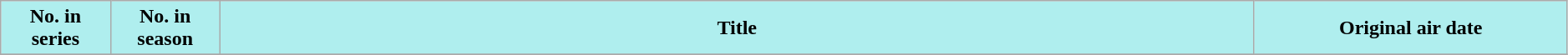<table class="wikitable plainrowheaders" style="width:99%;">
<tr>
<th scope="col" style="background-color: #AFEEEE; color: #000000;" width=7%>No. in<br>series</th>
<th scope="col" style="background-color: #AFEEEE; color: #000000;" width=7%>No. in<br>season</th>
<th scope="col" style="background-color: #AFEEEE; color: #000000;">Title</th>
<th scope="col" style="background-color: #AFEEEE; color: #000000;" width=20%>Original air date</th>
</tr>
<tr>
</tr>
</table>
